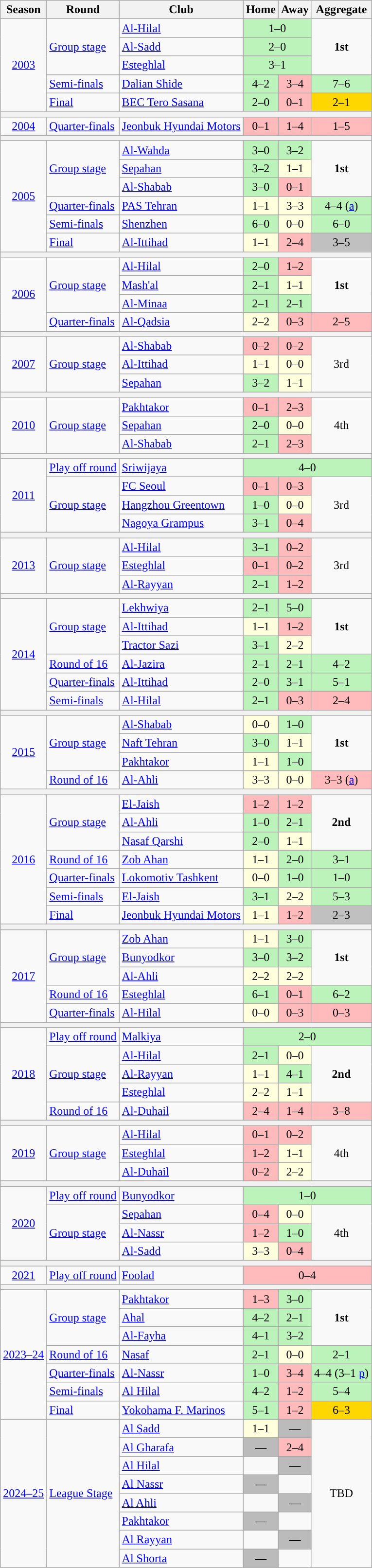<table class="wikitable" style="text-align:left">
<tr>
<th>Season</th>
<th>Round</th>
<th>Club</th>
<th>Home</th>
<th>Away</th>
<th>Aggregate</th>
</tr>
<tr>
<td align="center" rowspan=5><a href='#'>2003</a></td>
<td rowspan=3><a href='#'>Group stage</a></td>
<td> <a href='#'>Al-Hilal</a></td>
<td align="center" colspan="2" style="background: #BBF3BB;">1–0</td>
<td style="text-align:center;" rowspan="3"><strong>1st</strong></td>
</tr>
<tr>
<td> <a href='#'>Al-Sadd</a></td>
<td align="center" colspan="2" style="background: #BBF3BB;">2–0</td>
</tr>
<tr>
<td> <a href='#'>Esteghlal</a></td>
<td align="center" colspan="2" style="background: #BBF3BB;">3–1</td>
</tr>
<tr>
<td><a href='#'>Semi-finals</a></td>
<td> <a href='#'>Dalian Shide</a></td>
<td align="center" style="background: #BBF3BB;">4–2</td>
<td align="center" style="background: #FFBBBB;">3–4</td>
<td align="center" style="background: #BBF3BB;">7–6</td>
</tr>
<tr>
<td><a href='#'>Final</a></td>
<td> <a href='#'>BEC Tero Sasana</a></td>
<td align="center" style="background: #BBF3BB;">2–0</td>
<td align="center" style="background: #FFBBBB;">0–1</td>
<td align="center" style="background: gold">2–1</td>
</tr>
<tr>
<th colspan=6></th>
</tr>
<tr>
<td align="center"><a href='#'>2004</a></td>
<td><a href='#'>Quarter-finals</a></td>
<td> <a href='#'>Jeonbuk Hyundai Motors</a></td>
<td align="center" style="background: #FFBBBB;">0–1</td>
<td align="center" style="background: #FFBBBB;">1–4</td>
<td align="center" style="background: #FFBBBB;">1–5</td>
</tr>
<tr>
<th colspan=6></th>
</tr>
<tr>
<td align="center" rowspan=6><a href='#'>2005</a></td>
<td rowspan=3><a href='#'>Group stage</a></td>
<td> <a href='#'>Al-Wahda</a></td>
<td align="center" style="background: #BBF3BB;">3–0</td>
<td align="center" style="background: #BBF3BB;">3–2</td>
<td style="text-align:center;" rowspan="3"><strong>1st</strong></td>
</tr>
<tr>
<td> <a href='#'>Sepahan</a></td>
<td align="center" style="background: #BBF3BB;">3–2</td>
<td align="center" style="background: #ffd;">1–1</td>
</tr>
<tr>
<td> <a href='#'>Al-Shabab</a></td>
<td align="center" style="background: #BBF3BB;">3–0</td>
<td align="center" style="background: #FFBBBB;">0–1</td>
</tr>
<tr>
<td><a href='#'>Quarter-finals</a></td>
<td> <a href='#'>PAS Tehran</a></td>
<td align="center" style="background: #ffd;">1–1</td>
<td align="center" style="background: #ffd;">3–3</td>
<td align="center" style="background: #BBF3BB;">4–4 (<a href='#'>a</a>)</td>
</tr>
<tr>
<td><a href='#'>Semi-finals</a></td>
<td> <a href='#'>Shenzhen</a></td>
<td align="center" style="background: #BBF3BB;">6–0</td>
<td align="center" style="background: #ffd;">0–0</td>
<td align="center" style="background: #BBF3BB;">6–0</td>
</tr>
<tr>
<td><a href='#'>Final</a></td>
<td> <a href='#'>Al-Ittihad</a></td>
<td align="center" style="background: #ffd;">1–1</td>
<td align="center" style="background: #FFBBBB;">2–4</td>
<td align="center" style="background: silver">3–5</td>
</tr>
<tr>
<th colspan=6></th>
</tr>
<tr>
<td align="center" rowspan=4><a href='#'>2006</a></td>
<td rowspan=3><a href='#'>Group stage</a></td>
<td> <a href='#'>Al-Hilal</a></td>
<td align="center" style="background: #BBF3BB;">2–0</td>
<td align="center" style="background: #FFBBBB;">1–2</td>
<td style="text-align:center;" rowspan="3"><strong>1st</strong></td>
</tr>
<tr>
<td> <a href='#'>Mash'al</a></td>
<td align="center" style="background: #BBF3BB;">2–1</td>
<td align="center" style="background: #ffd;">1–1</td>
</tr>
<tr>
<td> <a href='#'>Al-Minaa</a></td>
<td align="center" style="background: #BBF3BB;">2–1</td>
<td align="center" style="background: #BBF3BB;">2–1</td>
</tr>
<tr>
<td><a href='#'>Quarter-finals</a></td>
<td> <a href='#'>Al-Qadsia</a></td>
<td align="center" style="background: #ffd;">2–2</td>
<td align="center" style="background: #FFBBBB;">0–3</td>
<td align="center" style="background: #FFBBBB;">2–5</td>
</tr>
<tr>
<th colspan=6></th>
</tr>
<tr>
<td align="center" rowspan=3><a href='#'>2007</a></td>
<td rowspan=3><a href='#'>Group stage</a></td>
<td> <a href='#'>Al-Shabab</a></td>
<td align="center" style="background: #FFBBBB;">0–2</td>
<td align="center" style="background: #FFBBBB;">0–2</td>
<td style="text-align:center;" rowspan="3">3rd</td>
</tr>
<tr>
<td> <a href='#'>Al-Ittihad</a></td>
<td align="center" style="background: #ffd;">1–1</td>
<td align="center" style="background: #ffd;">0–0</td>
</tr>
<tr>
<td> <a href='#'>Sepahan</a></td>
<td align="center" style="background: #BBF3BB;">3–2</td>
<td align="center" style="background: #ffd;">1–1</td>
</tr>
<tr>
<th colspan=6></th>
</tr>
<tr>
<td align="center" rowspan=3><a href='#'>2010</a></td>
<td rowspan=3><a href='#'>Group stage</a></td>
<td> <a href='#'>Pakhtakor</a></td>
<td align="center" style="background: #FFBBBB;">0–1</td>
<td align="center" style="background: #FFBBBB;">2–3</td>
<td style="text-align:center;" rowspan="3">4th</td>
</tr>
<tr>
<td> <a href='#'>Sepahan</a></td>
<td align="center" style="background: #BBF3BB;">2–0</td>
<td align="center" style="background: #ffd;">0–0</td>
</tr>
<tr>
<td> <a href='#'>Al-Shabab</a></td>
<td align="center" style="background: #BBF3BB;">2–1</td>
<td align="center" style="background: #FFBBBB;">2–3</td>
</tr>
<tr>
<th colspan=6></th>
</tr>
<tr>
<td align="center" rowspan=4><a href='#'>2011</a></td>
<td><a href='#'>Play off round</a></td>
<td> <a href='#'>Sriwijaya</a></td>
<td align="center" colspan="3" style="background: #BBF3BB;">4–0</td>
</tr>
<tr>
<td rowspan=3><a href='#'>Group stage</a></td>
<td> <a href='#'>FC Seoul</a></td>
<td align="center" style="background: #FFBBBB;">0–1</td>
<td align="center" style="background: #FFBBBB;">0–3</td>
<td style="text-align:center;" rowspan="3">3rd</td>
</tr>
<tr>
<td> <a href='#'>Hangzhou Greentown</a></td>
<td align="center" style="background: #BBF3BB;">1–0</td>
<td align="center" style="background: #ffd;">0–0</td>
</tr>
<tr>
<td> <a href='#'>Nagoya Grampus</a></td>
<td align="center" style="background: #BBF3BB;">3–1</td>
<td align="center" style="background: #FFBBBB;">0–4</td>
</tr>
<tr>
<th colspan=6></th>
</tr>
<tr>
<td align="center" rowspan=3><a href='#'>2013</a></td>
<td rowspan=3><a href='#'>Group stage</a></td>
<td> <a href='#'>Al-Hilal</a></td>
<td align="center" style="background: #BBF3BB;">3–1</td>
<td align="center" style="background: #FFBBBB;">0–2</td>
<td style="text-align:center;" rowspan="3">3rd</td>
</tr>
<tr>
<td> <a href='#'>Esteghlal</a></td>
<td align="center" style="background: #FFBBBB;">0–1</td>
<td align="center" style="background: #FFBBBB;">0–2</td>
</tr>
<tr>
<td> <a href='#'>Al-Rayyan</a></td>
<td align="center" style="background: #BBF3BB;">2–1</td>
<td align="center" style="background: #FFBBBB;">1–2</td>
</tr>
<tr>
<th colspan=6></th>
</tr>
<tr>
<td align="center" rowspan=6><a href='#'>2014</a></td>
<td rowspan=3><a href='#'>Group stage</a></td>
<td> <a href='#'>Lekhwiya</a></td>
<td align="center" style="background: #BBF3BB;">2–1</td>
<td align="center" style="background: #BBF3BB;">5–0</td>
<td style="text-align:center;" rowspan="3"><strong>1st</strong></td>
</tr>
<tr>
<td> <a href='#'>Al-Ittihad</a></td>
<td align="center" style="background: #ffd;">1–1</td>
<td align="center" style="background: #FFBBBB;">1–2</td>
</tr>
<tr>
<td> <a href='#'>Tractor Sazi</a></td>
<td align="center" style="background: #BBF3BB;">3–1</td>
<td align="center" style="background: #ffd;">2–2</td>
</tr>
<tr>
<td><a href='#'>Round of 16</a></td>
<td> <a href='#'>Al-Jazira</a></td>
<td align="center" style="background: #BBF3BB;">2–1</td>
<td align="center" style="background: #BBF3BB;">2–1</td>
<td align="center" style="background: #BBF3BB;">4–2</td>
</tr>
<tr>
<td><a href='#'>Quarter-finals</a></td>
<td> <a href='#'>Al-Ittihad</a></td>
<td align="center" style="background: #BBF3BB;">2–0</td>
<td align="center" style="background: #BBF3BB;">3–1</td>
<td align="center" style="background: #BBF3BB;">5–1</td>
</tr>
<tr>
<td><a href='#'>Semi-finals</a></td>
<td> <a href='#'>Al-Hilal</a></td>
<td align="center" style="background: #BBF3BB;">2–1</td>
<td align="center" style="background: #FFBBBB;">0–3</td>
<td align="center" style="background: #FFBBBB;">2–4</td>
</tr>
<tr>
<th colspan=6></th>
</tr>
<tr>
<td align="center" rowspan=4><a href='#'>2015</a></td>
<td rowspan=3><a href='#'>Group stage</a></td>
<td> <a href='#'>Al-Shabab</a></td>
<td align="center" style="background: #ffd;">0–0</td>
<td align="center" style="background: #BBF3BB;">1–0</td>
<td style="text-align:center;" rowspan="3"><strong>1st</strong></td>
</tr>
<tr>
<td> <a href='#'>Naft Tehran</a></td>
<td align="center" style="background: #BBF3BB;">3–0</td>
<td align="center" style="background: #ffd;">1–1</td>
</tr>
<tr>
<td> <a href='#'>Pakhtakor</a></td>
<td align="center" style="background: #ffd;">1–1</td>
<td align="center" style="background: #BBF3BB;">1–0</td>
</tr>
<tr>
<td><a href='#'>Round of 16</a></td>
<td> <a href='#'>Al-Ahli</a></td>
<td align="center" style="background: #ffd;">3–3</td>
<td align="center" style="background: #ffd;">0–0</td>
<td align="center" style="background: #FFBBBB;">3–3 (<a href='#'>a</a>)</td>
</tr>
<tr>
<th colspan=6></th>
</tr>
<tr>
<td align="center" rowspan=7><a href='#'>2016</a></td>
<td rowspan=3><a href='#'>Group stage</a></td>
<td> <a href='#'>El-Jaish</a></td>
<td align="center" style="background: #FFBBBB;">1–2</td>
<td align="center" style="background: #FFBBBB;">1–2</td>
<td style="text-align:center;" rowspan="3"><strong>2nd</strong></td>
</tr>
<tr>
<td> <a href='#'>Al-Ahli</a></td>
<td align="center" style="background: #BBF3BB;">1–0</td>
<td align="center" style="background: #BBF3BB;">2–1</td>
</tr>
<tr>
<td> <a href='#'>Nasaf Qarshi</a></td>
<td align="center" style="background: #BBF3BB;">2–0</td>
<td align="center" style="background: #ffd;">1–1</td>
</tr>
<tr>
<td><a href='#'>Round of 16</a></td>
<td> <a href='#'>Zob Ahan</a></td>
<td align="center" style="background: #ffd;">1–1</td>
<td align="center" style="background: #BBF3BB;">2–0</td>
<td align="center" style="background: #BBF3BB;">3–1</td>
</tr>
<tr>
<td><a href='#'>Quarter-finals</a></td>
<td> <a href='#'>Lokomotiv Tashkent</a></td>
<td align="center" style="background: #ffd;">0–0</td>
<td align="center" style="background: #BBF3BB;">1–0</td>
<td align="center" style="background: #BBF3BB;">1–0</td>
</tr>
<tr>
<td><a href='#'>Semi-finals</a></td>
<td> <a href='#'>El-Jaish</a></td>
<td align="center" style="background: #BBF3BB;">3–1</td>
<td align="center" style="background: #ffd;">2–2</td>
<td align="center" style="background: #BBF3BB;">5–3</td>
</tr>
<tr>
<td><a href='#'>Final</a></td>
<td> <a href='#'>Jeonbuk Hyundai Motors</a></td>
<td align="center" style="background: #ffd;">1–1</td>
<td align="center" style="background: #FFBBBB;">1–2</td>
<td align="center" style="background: silver">2–3</td>
</tr>
<tr>
<th colspan=6></th>
</tr>
<tr>
<td align="center" rowspan=5><a href='#'>2017</a></td>
<td rowspan=3><a href='#'>Group stage</a></td>
<td> <a href='#'>Zob Ahan</a></td>
<td align="center" style="background: #ffd;">1–1</td>
<td align="center" style="background: #BBF3BB;">3–0</td>
<td style="text-align:center;" rowspan="3"><strong>1st</strong></td>
</tr>
<tr>
<td> <a href='#'>Bunyodkor</a></td>
<td align="center" style="background: #BBF3BB;">3–0</td>
<td align="center" style="background: #BBF3BB;">3–2</td>
</tr>
<tr>
<td> <a href='#'>Al-Ahli</a></td>
<td align="center" style="background: #ffd;">2–2</td>
<td align="center" style="background: #ffd;">2–2</td>
</tr>
<tr>
<td><a href='#'>Round of 16</a></td>
<td> <a href='#'>Esteghlal</a></td>
<td align="center" style="background: #BBF3BB;">6–1</td>
<td align="center" style="background: #FFBBBB;">0–1</td>
<td align="center" style="background: #BBF3BB;">6–2</td>
</tr>
<tr>
<td><a href='#'>Quarter-finals</a></td>
<td> <a href='#'>Al-Hilal</a></td>
<td align="center" style="background: #ffd;">0–0</td>
<td align="center" style="background: #FFBBBB;">0–3</td>
<td align="center" style="background: #FFBBBB;">0–3</td>
</tr>
<tr>
<th colspan=6></th>
</tr>
<tr>
<td align="center" rowspan=5><a href='#'>2018</a></td>
<td><a href='#'>Play off round</a></td>
<td> <a href='#'>Malkiya</a></td>
<td align="center" colspan="3" style="background: #BBF3BB;">2–0</td>
</tr>
<tr>
<td rowspan=3><a href='#'>Group stage</a></td>
<td> <a href='#'>Al-Hilal</a></td>
<td align="center" style="background: #BBF3BB;">2–1</td>
<td align="center" style="background: #ffd;">0–0</td>
<td style="text-align:center;" rowspan="3"><strong>2nd</strong></td>
</tr>
<tr>
<td> <a href='#'>Al-Rayyan</a></td>
<td align="center" style="background: #ffd;">1–1</td>
<td align="center" style="background: #BBF3BB;">4–1</td>
</tr>
<tr>
<td> <a href='#'>Esteghlal</a></td>
<td align="center" style="background: #ffd;">2–2</td>
<td align="center" style="background: #ffd;">1–1</td>
</tr>
<tr>
<td><a href='#'>Round of 16</a></td>
<td> <a href='#'>Al-Duhail</a></td>
<td align="center" style="background: #FFBBBB;">2–4</td>
<td align="center" style="background: #FFBBBB;">1–4</td>
<td align="center" style="background: #FFBBBB;">3–8</td>
</tr>
<tr>
<th colspan=6></th>
</tr>
<tr>
<td align="center" rowspan=3><a href='#'>2019</a></td>
<td rowspan=3><a href='#'>Group stage</a></td>
<td> <a href='#'>Al-Hilal</a></td>
<td align="center" style="background: #FFBBBB;">0–1</td>
<td align="center" style="background: #FFBBBB;">0–2</td>
<td style="text-align:center;" rowspan="3">4th</td>
</tr>
<tr>
<td> <a href='#'>Esteghlal</a></td>
<td align="center" style="background: #FFBBBB;">1–2</td>
<td align="center" style="background: #ffd;">1–1</td>
</tr>
<tr>
<td> <a href='#'>Al-Duhail</a></td>
<td align="center" style="background: #FFBBBB;">0–2</td>
<td align="center" style="background: #ffd;">2–2</td>
</tr>
<tr>
<th colspan=6></th>
</tr>
<tr>
<td align="center" rowspan=4><a href='#'>2020</a></td>
<td><a href='#'>Play off round</a></td>
<td> <a href='#'>Bunyodkor</a></td>
<td align="center" colspan="3" style="background: #BBF3BB;">1–0</td>
</tr>
<tr>
<td rowspan=3><a href='#'>Group stage</a></td>
<td> <a href='#'>Sepahan</a></td>
<td align="center" style="background: #FFBBBB;">0–4</td>
<td align="center" style="background: #ffd;">0–0</td>
<td style="text-align:center;" rowspan="3">4th</td>
</tr>
<tr>
<td> <a href='#'>Al-Nassr</a></td>
<td align="center" style="background: #FFBBBB;">1–2</td>
<td align="center" style="background: #BBF3BB;">1–0</td>
</tr>
<tr>
<td> <a href='#'>Al-Sadd</a></td>
<td align="center" style="background: #ffd;">3–3</td>
<td align="center" style="background: #FFBBBB;">0–4</td>
</tr>
<tr>
<th colspan=6></th>
</tr>
<tr>
<td align="center" rowspan=1><a href='#'>2021</a></td>
<td><a href='#'>Play off round</a></td>
<td> <a href='#'>Foolad</a></td>
<td align="center" colspan="3" style="background: #FFBBBB;">0–4</td>
</tr>
<tr>
<th colspan=6></th>
</tr>
<tr>
<td align="center" rowspan=8><a href='#'>2023–24</a></td>
</tr>
<tr>
<td rowspan=3><a href='#'>Group stage</a></td>
<td> <a href='#'>Pakhtakor</a></td>
<td align="center" style="background: #FFBBBB;">1–3</td>
<td align="center" style="background: #BBF3BB;">3–0</td>
<td style="text-align:center;" rowspan="3"><strong>1st</strong></td>
</tr>
<tr>
<td> <a href='#'>Ahal</a></td>
<td align="center" style="background: #BBF3BB;">4–2</td>
<td align="center" style="background: #BBF3BB;">2–1</td>
</tr>
<tr>
<td> <a href='#'>Al-Fayha</a></td>
<td align="center" style="background: #BBF3BB;">4–1</td>
<td align="center" style="background: #BBF3BB;">3–2</td>
</tr>
<tr>
<td><a href='#'>Round of 16</a></td>
<td> <a href='#'>Nasaf</a></td>
<td align="center" style="background: #BBF3BB;">2–1</td>
<td align="center" style="background: #ffd;">0–0</td>
<td align="center" style="background: #BBF3BB;">2–1</td>
</tr>
<tr>
<td><a href='#'>Quarter-finals</a></td>
<td> <a href='#'>Al-Nassr</a></td>
<td align="center" style="background: #BBF3BB;">1–0</td>
<td align="center" style="background: #FFBBBB;">3–4 </td>
<td align="center" style="background: #BBF3BB;">4–4 (3–1 <a href='#'>p</a>)</td>
</tr>
<tr>
<td><a href='#'>Semi-finals</a></td>
<td> <a href='#'>Al Hilal</a></td>
<td align="center" style="background: #BBF3BB;">4–2</td>
<td align="center" style="background: #FFBBBB;">1–2</td>
<td align="center" style="background: #BBF3BB;">5–4</td>
</tr>
<tr>
<td><a href='#'>Final</a></td>
<td> <a href='#'>Yokohama F. Marinos</a></td>
<td align="center" style="background: #BBF3BB;">5–1</td>
<td align="center" style="background: #FFBBBB;">1–2</td>
<td align="center" style="background: gold">6–3</td>
</tr>
<tr>
<td align="center" rowspan=9><a href='#'>2024–25</a></td>
</tr>
<tr>
<td rowspan=9><a href='#'>League Stage</a></td>
<td> <a href='#'>Al Sadd</a></td>
<td align="center" style="background: #ffd;">1–1</td>
<td align="center" style="background: #BBBBBB;">—</td>
<td style="text-align:center;" rowspan="9">TBD</td>
</tr>
<tr>
<td> <a href='#'>Al Gharafa</a></td>
<td align="center" style="background: #BBBBBB;">—</td>
<td align="center" style="background: #FFBBBB;">2–4</td>
</tr>
<tr>
<td> <a href='#'>Al Hilal</a></td>
<td></td>
<td align="center" style="background: #BBBBBB;">—</td>
</tr>
<tr>
<td> <a href='#'>Al Nassr</a></td>
<td align="center" style="background: #BBBBBB;">—</td>
<td></td>
</tr>
<tr>
<td> <a href='#'>Al Ahli</a></td>
<td></td>
<td align="center" style="background: #BBBBBB;">—</td>
</tr>
<tr>
<td> <a href='#'>Pakhtakor</a></td>
<td align="center" style="background: #BBBBBB;">—</td>
<td></td>
</tr>
<tr>
<td> <a href='#'>Al Rayyan</a></td>
<td></td>
<td align="center" style="background: #BBBBBB;">—</td>
</tr>
<tr>
<td> <a href='#'>Al Shorta</a></td>
<td align="center" style="background: #BBBBBB;">—</td>
<td></td>
</tr>
</table>
